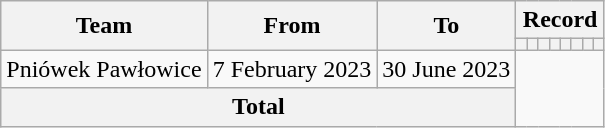<table class="wikitable" style="text-align: center;">
<tr>
<th rowspan="2">Team</th>
<th rowspan="2">From</th>
<th rowspan="2">To</th>
<th colspan="8">Record</th>
</tr>
<tr>
<th></th>
<th></th>
<th></th>
<th></th>
<th></th>
<th></th>
<th></th>
<th></th>
</tr>
<tr>
<td align=left>Pniówek Pawłowice</td>
<td align=left>7 February 2023</td>
<td align=left>30 June 2023<br></td>
</tr>
<tr>
<th colspan="3">Total<br></th>
</tr>
</table>
